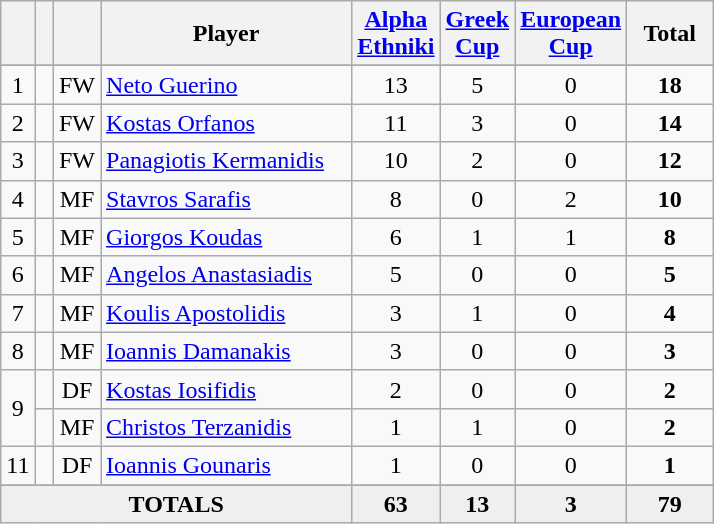<table class="wikitable sortable" style="text-align:center">
<tr>
<th width=5></th>
<th width=5></th>
<th width=5></th>
<th width=160>Player</th>
<th width=30><a href='#'>Alpha Ethniki</a></th>
<th width=30><a href='#'>Greek Cup</a></th>
<th width=30><a href='#'>European Cup</a></th>
<th width=50>Total</th>
</tr>
<tr>
</tr>
<tr>
<td>1</td>
<td></td>
<td>FW</td>
<td align=left> <a href='#'>Neto Guerino</a></td>
<td>13</td>
<td>5</td>
<td>0</td>
<td><strong>18</strong></td>
</tr>
<tr>
<td>2</td>
<td></td>
<td>FW</td>
<td align=left> <a href='#'>Kostas Orfanos</a></td>
<td>11</td>
<td>3</td>
<td>0</td>
<td><strong>14</strong></td>
</tr>
<tr>
<td>3</td>
<td></td>
<td>FW</td>
<td align=left> <a href='#'>Panagiotis Kermanidis</a></td>
<td>10</td>
<td>2</td>
<td>0</td>
<td><strong>12</strong></td>
</tr>
<tr>
<td>4</td>
<td></td>
<td>MF</td>
<td align=left> <a href='#'>Stavros Sarafis</a></td>
<td>8</td>
<td>0</td>
<td>2</td>
<td><strong>10</strong></td>
</tr>
<tr>
<td>5</td>
<td></td>
<td>MF</td>
<td align=left> <a href='#'>Giorgos Koudas</a></td>
<td>6</td>
<td>1</td>
<td>1</td>
<td><strong>8</strong></td>
</tr>
<tr>
<td>6</td>
<td></td>
<td>MF</td>
<td align=left> <a href='#'>Angelos Anastasiadis</a></td>
<td>5</td>
<td>0</td>
<td>0</td>
<td><strong>5</strong></td>
</tr>
<tr>
<td>7</td>
<td></td>
<td>MF</td>
<td align=left> <a href='#'>Koulis Apostolidis</a></td>
<td>3</td>
<td>1</td>
<td>0</td>
<td><strong>4</strong></td>
</tr>
<tr>
<td>8</td>
<td></td>
<td>MF</td>
<td align=left> <a href='#'>Ioannis Damanakis</a></td>
<td>3</td>
<td>0</td>
<td>0</td>
<td><strong>3</strong></td>
</tr>
<tr>
<td rowspan=2>9</td>
<td></td>
<td>DF</td>
<td align=left> <a href='#'>Kostas Iosifidis</a></td>
<td>2</td>
<td>0</td>
<td>0</td>
<td><strong>2</strong></td>
</tr>
<tr>
<td></td>
<td>MF</td>
<td align=left> <a href='#'>Christos Terzanidis</a></td>
<td>1</td>
<td>1</td>
<td>0</td>
<td><strong>2</strong></td>
</tr>
<tr>
<td>11</td>
<td></td>
<td>DF</td>
<td align=left> <a href='#'>Ioannis Gounaris</a></td>
<td>1</td>
<td>0</td>
<td>0</td>
<td><strong>1</strong></td>
</tr>
<tr>
</tr>
<tr bgcolor="#EFEFEF">
<td colspan=4><strong>TOTALS</strong></td>
<td><strong>63</strong></td>
<td><strong>13</strong></td>
<td><strong>3</strong></td>
<td><strong>79</strong></td>
</tr>
</table>
